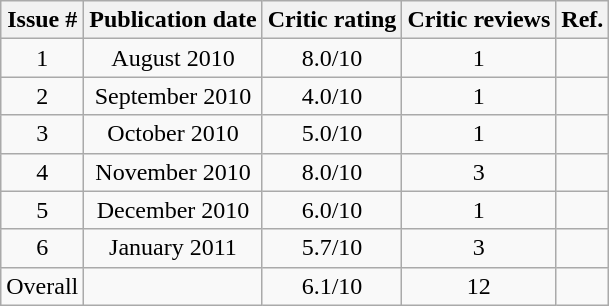<table class="wikitable" style="text-align: center;">
<tr>
<th>Issue #</th>
<th>Publication date</th>
<th>Critic rating</th>
<th>Critic reviews</th>
<th>Ref.</th>
</tr>
<tr>
<td>1</td>
<td>August 2010</td>
<td>8.0/10</td>
<td>1</td>
<td></td>
</tr>
<tr>
<td>2</td>
<td>September 2010</td>
<td>4.0/10</td>
<td>1</td>
<td></td>
</tr>
<tr>
<td>3</td>
<td>October 2010</td>
<td>5.0/10</td>
<td>1</td>
<td></td>
</tr>
<tr>
<td>4</td>
<td>November 2010</td>
<td>8.0/10</td>
<td>3</td>
<td></td>
</tr>
<tr>
<td>5</td>
<td>December 2010</td>
<td>6.0/10</td>
<td>1</td>
<td></td>
</tr>
<tr>
<td>6</td>
<td>January 2011</td>
<td>5.7/10</td>
<td>3</td>
<td></td>
</tr>
<tr>
<td>Overall</td>
<td></td>
<td>6.1/10</td>
<td>12</td>
<td></td>
</tr>
</table>
